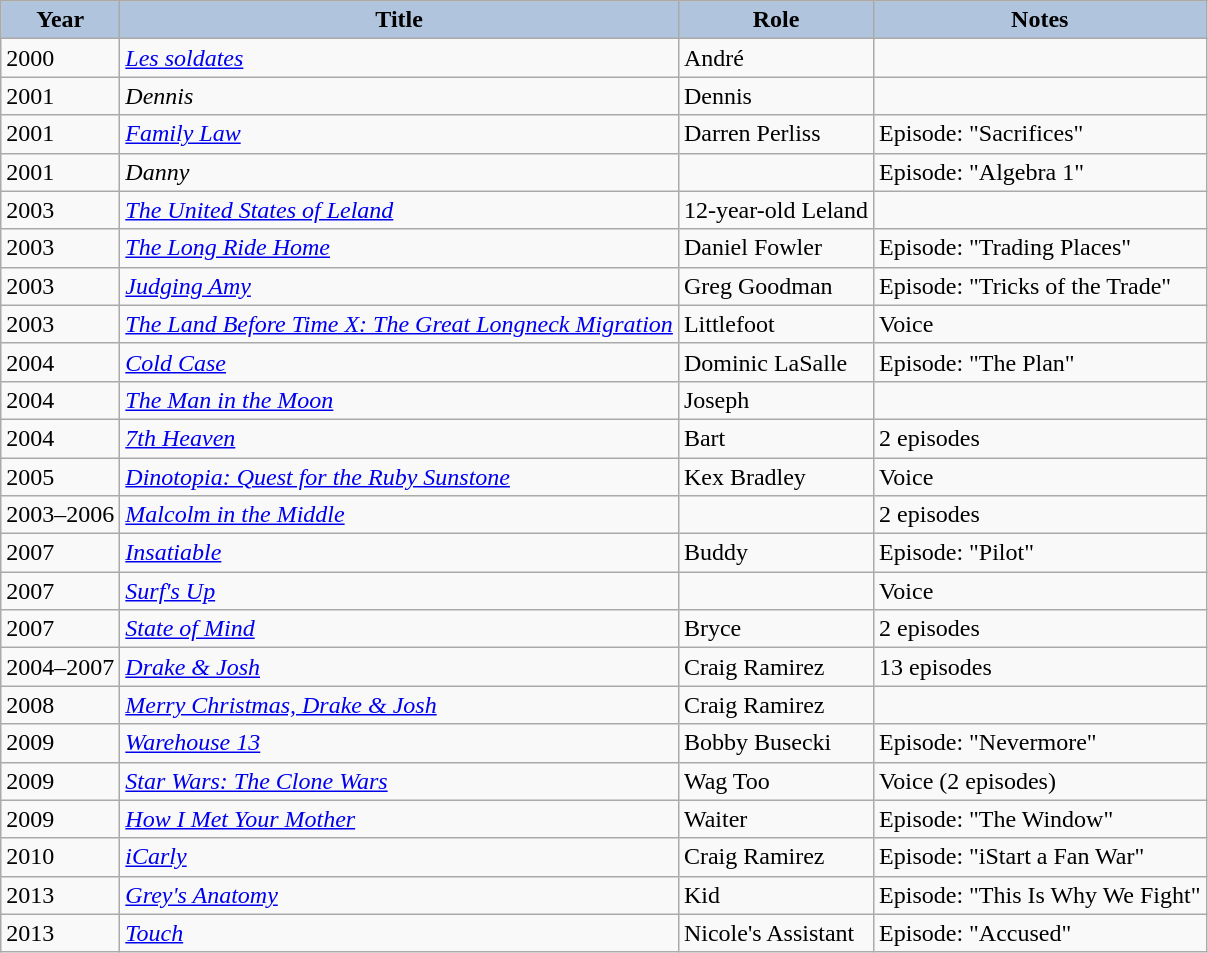<table class="wikitable">
<tr>
<th style="background:#B0C4DE;">Year</th>
<th style="background:#B0C4DE;">Title</th>
<th style="background:#B0C4DE;">Role</th>
<th style="background:#B0C4DE;">Notes</th>
</tr>
<tr>
<td>2000</td>
<td><em><a href='#'>Les soldates</a></em></td>
<td>André</td>
<td></td>
</tr>
<tr>
<td>2001</td>
<td><em>Dennis</em></td>
<td>Dennis</td>
<td></td>
</tr>
<tr>
<td>2001</td>
<td><em><a href='#'>Family Law</a></em></td>
<td>Darren Perliss</td>
<td>Episode: "Sacrifices"</td>
</tr>
<tr>
<td>2001</td>
<td><em>Danny</em></td>
<td></td>
<td>Episode: "Algebra 1"</td>
</tr>
<tr>
<td>2003</td>
<td><em><a href='#'>The United States of Leland</a></em></td>
<td>12-year-old Leland</td>
<td></td>
</tr>
<tr>
<td>2003</td>
<td><em><a href='#'>The Long Ride Home</a></em></td>
<td>Daniel Fowler</td>
<td>Episode: "Trading Places"</td>
</tr>
<tr>
<td>2003</td>
<td><em><a href='#'>Judging Amy</a></em></td>
<td>Greg Goodman</td>
<td>Episode: "Tricks of the Trade"</td>
</tr>
<tr>
<td>2003</td>
<td><em><a href='#'>The Land Before Time X: The Great Longneck Migration</a></em></td>
<td>Littlefoot</td>
<td>Voice</td>
</tr>
<tr>
<td>2004</td>
<td><em><a href='#'>Cold Case</a></em></td>
<td>Dominic LaSalle</td>
<td>Episode: "The Plan"</td>
</tr>
<tr>
<td>2004</td>
<td><em><a href='#'>The Man in the Moon</a></em></td>
<td>Joseph</td>
<td></td>
</tr>
<tr>
<td>2004</td>
<td><em><a href='#'>7th Heaven</a></em></td>
<td>Bart</td>
<td>2 episodes</td>
</tr>
<tr>
<td>2005</td>
<td><em><a href='#'>Dinotopia: Quest for the Ruby Sunstone</a></em></td>
<td>Kex Bradley</td>
<td>Voice</td>
</tr>
<tr>
<td>2003–2006</td>
<td><em><a href='#'>Malcolm in the Middle</a></em></td>
<td></td>
<td>2 episodes</td>
</tr>
<tr>
<td>2007</td>
<td><em><a href='#'>Insatiable</a></em></td>
<td>Buddy</td>
<td>Episode: "Pilot"</td>
</tr>
<tr>
<td>2007</td>
<td><em><a href='#'>Surf's Up</a></em></td>
<td></td>
<td>Voice</td>
</tr>
<tr>
<td>2007</td>
<td><em><a href='#'>State of Mind</a></em></td>
<td>Bryce</td>
<td>2 episodes</td>
</tr>
<tr>
<td>2004–2007</td>
<td><em><a href='#'>Drake & Josh</a></em></td>
<td>Craig Ramirez</td>
<td>13 episodes</td>
</tr>
<tr>
<td>2008</td>
<td><em><a href='#'>Merry Christmas, Drake & Josh</a></em></td>
<td>Craig Ramirez</td>
<td></td>
</tr>
<tr>
<td>2009</td>
<td><em><a href='#'>Warehouse 13</a></em></td>
<td>Bobby Busecki</td>
<td>Episode: "Nevermore"</td>
</tr>
<tr>
<td>2009</td>
<td><em><a href='#'>Star Wars: The Clone Wars</a></em></td>
<td>Wag Too</td>
<td>Voice (2 episodes)</td>
</tr>
<tr>
<td>2009</td>
<td><em><a href='#'>How I Met Your Mother</a></em></td>
<td>Waiter</td>
<td>Episode: "The Window"</td>
</tr>
<tr>
<td>2010</td>
<td><em><a href='#'>iCarly</a></em></td>
<td>Craig Ramirez</td>
<td>Episode: "iStart a Fan War"</td>
</tr>
<tr>
<td>2013</td>
<td><em><a href='#'>Grey's Anatomy</a></em></td>
<td>Kid</td>
<td>Episode: "This Is Why We Fight"</td>
</tr>
<tr>
<td>2013</td>
<td><em><a href='#'>Touch</a></em></td>
<td>Nicole's Assistant</td>
<td>Episode: "Accused"</td>
</tr>
</table>
